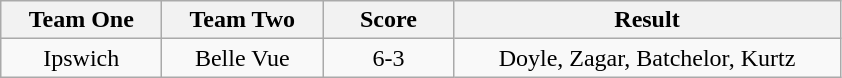<table class="wikitable" style="text-align: center">
<tr>
<th width=100>Team One</th>
<th width=100>Team Two</th>
<th width=80>Score</th>
<th width=250>Result</th>
</tr>
<tr>
<td>Ipswich</td>
<td>Belle Vue</td>
<td>6-3</td>
<td>Doyle, Zagar, Batchelor, Kurtz</td>
</tr>
</table>
